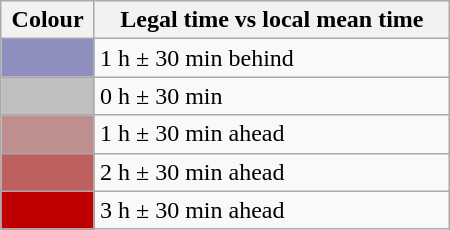<table class="wikitable" style="float:right; width:300px; margin-right:0; margin:10px">
<tr>
<th>Colour</th>
<th>Legal time vs local mean time</th>
</tr>
<tr>
<td style="background: #8f8fbf;"></td>
<td>1 h ± 30 min behind</td>
</tr>
<tr>
<td style="background: #bfbfbf;"></td>
<td>0 h ± 30 min</td>
</tr>
<tr>
<td style="background: #bf8f8f;"></td>
<td>1 h ± 30 min ahead</td>
</tr>
<tr>
<td style="background: #bf6060;"></td>
<td>2 h ± 30 min ahead</td>
</tr>
<tr>
<td style="background: #bf0000;"></td>
<td>3 h ± 30 min ahead</td>
</tr>
</table>
